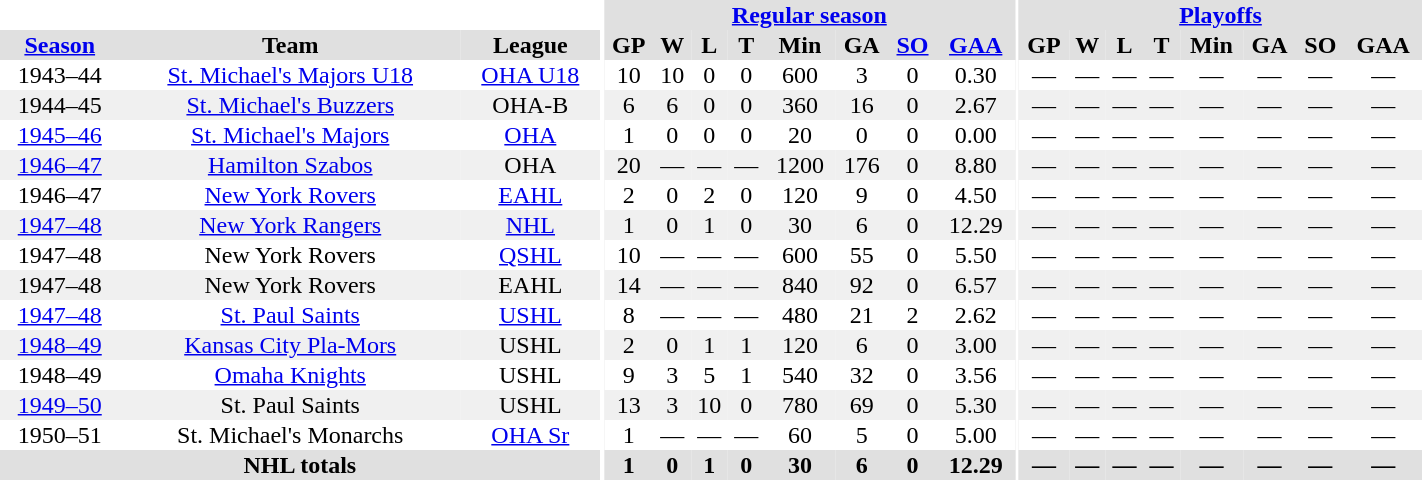<table border="0" cellpadding="1" cellspacing="0" style="width:75%; text-align:center;">
<tr bgcolor="#e0e0e0">
<th colspan="3" bgcolor="#ffffff"></th>
<th rowspan="99" bgcolor="#ffffff"></th>
<th colspan="8" bgcolor="#e0e0e0"><a href='#'>Regular season</a></th>
<th rowspan="99" bgcolor="#ffffff"></th>
<th colspan="8" bgcolor="#e0e0e0"><a href='#'>Playoffs</a></th>
</tr>
<tr bgcolor="#e0e0e0">
<th><a href='#'>Season</a></th>
<th>Team</th>
<th>League</th>
<th>GP</th>
<th>W</th>
<th>L</th>
<th>T</th>
<th>Min</th>
<th>GA</th>
<th><a href='#'>SO</a></th>
<th><a href='#'>GAA</a></th>
<th>GP</th>
<th>W</th>
<th>L</th>
<th>T</th>
<th>Min</th>
<th>GA</th>
<th>SO</th>
<th>GAA</th>
</tr>
<tr>
<td>1943–44</td>
<td><a href='#'>St. Michael's Majors U18</a></td>
<td><a href='#'>OHA U18</a></td>
<td>10</td>
<td>10</td>
<td>0</td>
<td>0</td>
<td>600</td>
<td>3</td>
<td>0</td>
<td>0.30</td>
<td>—</td>
<td>—</td>
<td>—</td>
<td>—</td>
<td>—</td>
<td>—</td>
<td>—</td>
<td>—</td>
</tr>
<tr bgcolor="#f0f0f0">
<td>1944–45</td>
<td><a href='#'>St. Michael's Buzzers</a></td>
<td>OHA-B</td>
<td>6</td>
<td>6</td>
<td>0</td>
<td>0</td>
<td>360</td>
<td>16</td>
<td>0</td>
<td>2.67</td>
<td>—</td>
<td>—</td>
<td>—</td>
<td>—</td>
<td>—</td>
<td>—</td>
<td>—</td>
<td>—</td>
</tr>
<tr>
<td><a href='#'>1945–46</a></td>
<td><a href='#'>St. Michael's Majors</a></td>
<td><a href='#'>OHA</a></td>
<td>1</td>
<td>0</td>
<td>0</td>
<td>0</td>
<td>20</td>
<td>0</td>
<td>0</td>
<td>0.00</td>
<td>—</td>
<td>—</td>
<td>—</td>
<td>—</td>
<td>—</td>
<td>—</td>
<td>—</td>
<td>—</td>
</tr>
<tr bgcolor="#f0f0f0">
<td><a href='#'>1946–47</a></td>
<td><a href='#'>Hamilton Szabos</a></td>
<td>OHA</td>
<td>20</td>
<td>—</td>
<td>—</td>
<td>—</td>
<td>1200</td>
<td>176</td>
<td>0</td>
<td>8.80</td>
<td>—</td>
<td>—</td>
<td>—</td>
<td>—</td>
<td>—</td>
<td>—</td>
<td>—</td>
<td>—</td>
</tr>
<tr>
<td>1946–47</td>
<td><a href='#'>New York Rovers</a></td>
<td><a href='#'>EAHL</a></td>
<td>2</td>
<td>0</td>
<td>2</td>
<td>0</td>
<td>120</td>
<td>9</td>
<td>0</td>
<td>4.50</td>
<td>—</td>
<td>—</td>
<td>—</td>
<td>—</td>
<td>—</td>
<td>—</td>
<td>—</td>
<td>—</td>
</tr>
<tr bgcolor="#f0f0f0">
<td><a href='#'>1947–48</a></td>
<td><a href='#'>New York Rangers</a></td>
<td><a href='#'>NHL</a></td>
<td>1</td>
<td>0</td>
<td>1</td>
<td>0</td>
<td>30</td>
<td>6</td>
<td>0</td>
<td>12.29</td>
<td>—</td>
<td>—</td>
<td>—</td>
<td>—</td>
<td>—</td>
<td>—</td>
<td>—</td>
<td>—</td>
</tr>
<tr>
<td>1947–48</td>
<td>New York Rovers</td>
<td><a href='#'>QSHL</a></td>
<td>10</td>
<td>—</td>
<td>—</td>
<td>—</td>
<td>600</td>
<td>55</td>
<td>0</td>
<td>5.50</td>
<td>—</td>
<td>—</td>
<td>—</td>
<td>—</td>
<td>—</td>
<td>—</td>
<td>—</td>
<td>—</td>
</tr>
<tr bgcolor="#f0f0f0">
<td>1947–48</td>
<td>New York Rovers</td>
<td>EAHL</td>
<td>14</td>
<td>—</td>
<td>—</td>
<td>—</td>
<td>840</td>
<td>92</td>
<td>0</td>
<td>6.57</td>
<td>—</td>
<td>—</td>
<td>—</td>
<td>—</td>
<td>—</td>
<td>—</td>
<td>—</td>
<td>—</td>
</tr>
<tr>
<td><a href='#'>1947–48</a></td>
<td><a href='#'>St. Paul Saints</a></td>
<td><a href='#'>USHL</a></td>
<td>8</td>
<td>—</td>
<td>—</td>
<td>—</td>
<td>480</td>
<td>21</td>
<td>2</td>
<td>2.62</td>
<td>—</td>
<td>—</td>
<td>—</td>
<td>—</td>
<td>—</td>
<td>—</td>
<td>—</td>
<td>—</td>
</tr>
<tr bgcolor="#f0f0f0">
<td><a href='#'>1948–49</a></td>
<td><a href='#'>Kansas City Pla-Mors</a></td>
<td>USHL</td>
<td>2</td>
<td>0</td>
<td>1</td>
<td>1</td>
<td>120</td>
<td>6</td>
<td>0</td>
<td>3.00</td>
<td>—</td>
<td>—</td>
<td>—</td>
<td>—</td>
<td>—</td>
<td>—</td>
<td>—</td>
<td>—</td>
</tr>
<tr>
<td>1948–49</td>
<td><a href='#'>Omaha Knights</a></td>
<td>USHL</td>
<td>9</td>
<td>3</td>
<td>5</td>
<td>1</td>
<td>540</td>
<td>32</td>
<td>0</td>
<td>3.56</td>
<td>—</td>
<td>—</td>
<td>—</td>
<td>—</td>
<td>—</td>
<td>—</td>
<td>—</td>
<td>—</td>
</tr>
<tr bgcolor="#f0f0f0">
<td><a href='#'>1949–50</a></td>
<td>St. Paul Saints</td>
<td>USHL</td>
<td>13</td>
<td>3</td>
<td>10</td>
<td>0</td>
<td>780</td>
<td>69</td>
<td>0</td>
<td>5.30</td>
<td>—</td>
<td>—</td>
<td>—</td>
<td>—</td>
<td>—</td>
<td>—</td>
<td>—</td>
<td>—</td>
</tr>
<tr>
<td>1950–51</td>
<td>St. Michael's Monarchs</td>
<td><a href='#'>OHA Sr</a></td>
<td>1</td>
<td>—</td>
<td>—</td>
<td>—</td>
<td>60</td>
<td>5</td>
<td>0</td>
<td>5.00</td>
<td>—</td>
<td>—</td>
<td>—</td>
<td>—</td>
<td>—</td>
<td>—</td>
<td>—</td>
<td>—</td>
</tr>
<tr bgcolor="#e0e0e0">
<th colspan="3">NHL totals</th>
<th>1</th>
<th>0</th>
<th>1</th>
<th>0</th>
<th>30</th>
<th>6</th>
<th>0</th>
<th>12.29</th>
<th>—</th>
<th>—</th>
<th>—</th>
<th>—</th>
<th>—</th>
<th>—</th>
<th>—</th>
<th>—</th>
</tr>
</table>
